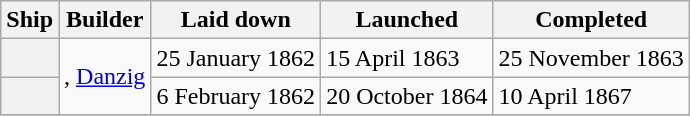<table class="wikitable plainrowheaders">
<tr>
<th scope="col">Ship</th>
<th scope="col">Builder</th>
<th scope="col">Laid down</th>
<th scope="col">Launched</th>
<th scope="col">Completed</th>
</tr>
<tr>
<th scope="row"></th>
<td rowspan=2>, <a href='#'>Danzig</a></td>
<td>25 January 1862</td>
<td>15 April 1863</td>
<td>25 November 1863</td>
</tr>
<tr>
<th scope="row"></th>
<td>6 February 1862</td>
<td>20 October 1864</td>
<td>10 April 1867</td>
</tr>
<tr>
</tr>
</table>
